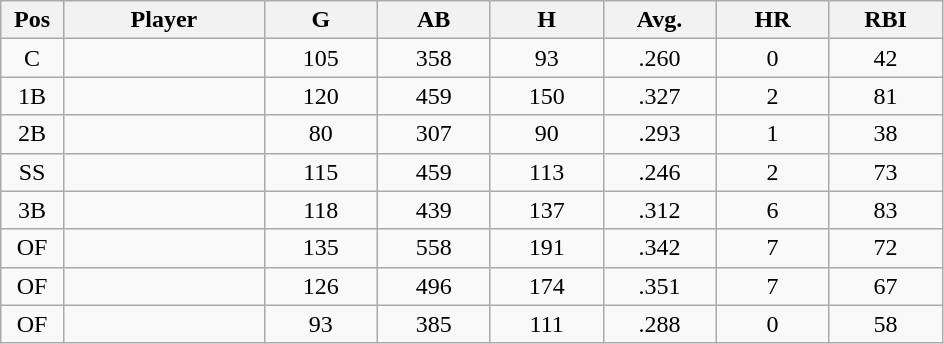<table class="wikitable sortable">
<tr>
<th bgcolor="#DDDDFF" width="5%">Pos</th>
<th bgcolor="#DDDDFF" width="16%">Player</th>
<th bgcolor="#DDDDFF" width="9%">G</th>
<th bgcolor="#DDDDFF" width="9%">AB</th>
<th bgcolor="#DDDDFF" width="9%">H</th>
<th bgcolor="#DDDDFF" width="9%">Avg.</th>
<th bgcolor="#DDDDFF" width="9%">HR</th>
<th bgcolor="#DDDDFF" width="9%">RBI</th>
</tr>
<tr align="center">
<td>C</td>
<td></td>
<td>105</td>
<td>358</td>
<td>93</td>
<td>.260</td>
<td>0</td>
<td>42</td>
</tr>
<tr align="center">
<td>1B</td>
<td></td>
<td>120</td>
<td>459</td>
<td>150</td>
<td>.327</td>
<td>2</td>
<td>81</td>
</tr>
<tr align="center">
<td>2B</td>
<td></td>
<td>80</td>
<td>307</td>
<td>90</td>
<td>.293</td>
<td>1</td>
<td>38</td>
</tr>
<tr align="center">
<td>SS</td>
<td></td>
<td>115</td>
<td>459</td>
<td>113</td>
<td>.246</td>
<td>2</td>
<td>73</td>
</tr>
<tr align="center">
<td>3B</td>
<td></td>
<td>118</td>
<td>439</td>
<td>137</td>
<td>.312</td>
<td>6</td>
<td>83</td>
</tr>
<tr align="center">
<td>OF</td>
<td></td>
<td>135</td>
<td>558</td>
<td>191</td>
<td>.342</td>
<td>7</td>
<td>72</td>
</tr>
<tr align="center">
<td>OF</td>
<td></td>
<td>126</td>
<td>496</td>
<td>174</td>
<td>.351</td>
<td>7</td>
<td>67</td>
</tr>
<tr align="center">
<td>OF</td>
<td></td>
<td>93</td>
<td>385</td>
<td>111</td>
<td>.288</td>
<td>0</td>
<td>58</td>
</tr>
</table>
